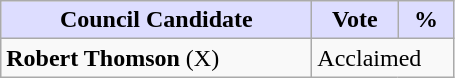<table class="wikitable sortable">
<tr>
<th style="background:#ddf; width:200px;">Council Candidate</th>
<th style="background:#ddf; width:50px;">Vote</th>
<th style="background:#ddf; width:30px;">%</th>
</tr>
<tr>
<td><strong>Robert Thomson</strong> (X)</td>
<td colspan="2">Acclaimed</td>
</tr>
</table>
